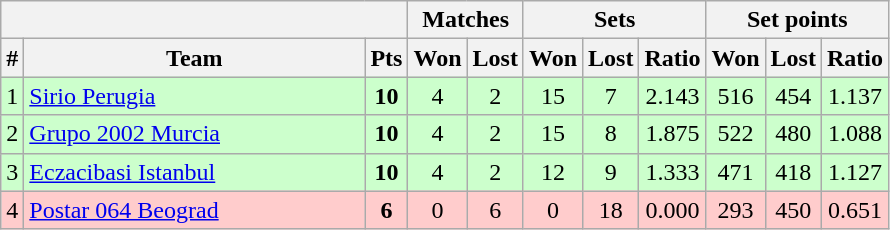<table class=wikitable style="text-align:center">
<tr>
<th colspan=3></th>
<th colspan=2>Matches</th>
<th colspan=3>Sets</th>
<th colspan=3>Set points</th>
</tr>
<tr>
<th>#</th>
<th width=220>Team</th>
<th width=20>Pts</th>
<th width=20>Won</th>
<th width=20>Lost</th>
<th width=20>Won</th>
<th width=20>Lost</th>
<th width=20>Ratio</th>
<th width=20>Won</th>
<th width=20>Lost</th>
<th width=20>Ratio</th>
</tr>
<tr bgcolor=#ccffcc>
<td>1</td>
<td align=left> <a href='#'>Sirio Perugia</a></td>
<td><strong>10</strong></td>
<td>4</td>
<td>2</td>
<td>15</td>
<td>7</td>
<td>2.143</td>
<td>516</td>
<td>454</td>
<td>1.137</td>
</tr>
<tr bgcolor=#ccffcc>
<td>2</td>
<td align=left> <a href='#'>Grupo 2002 Murcia</a></td>
<td><strong>10</strong></td>
<td>4</td>
<td>2</td>
<td>15</td>
<td>8</td>
<td>1.875</td>
<td>522</td>
<td>480</td>
<td>1.088</td>
</tr>
<tr bgcolor=#ccffcc>
<td>3</td>
<td align=left> <a href='#'>Eczacibasi Istanbul</a></td>
<td><strong>10</strong></td>
<td>4</td>
<td>2</td>
<td>12</td>
<td>9</td>
<td>1.333</td>
<td>471</td>
<td>418</td>
<td>1.127</td>
</tr>
<tr style="background: #ffcccc;">
<td>4</td>
<td align=left>  <a href='#'>Postar 064 Beograd</a></td>
<td><strong>6</strong></td>
<td>0</td>
<td>6</td>
<td>0</td>
<td>18</td>
<td>0.000</td>
<td>293</td>
<td>450</td>
<td>0.651</td>
</tr>
</table>
